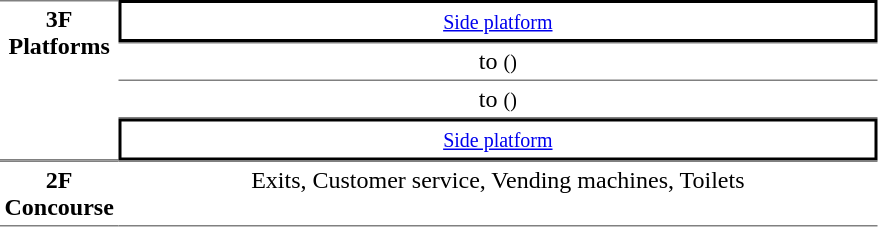<table table border=0 cellspacing=0 cellpadding=3>
<tr>
<td style="border-bottom:solid 1px gray;border-top:solid 1px gray;text-align:center" rowspan="4" valign=top width=50><strong>3F<br>Platforms</strong></td>
<td style="border-right:solid 2px black;border-left:solid 2px black;border-top:solid 2px black;border-bottom:solid 2px black;text-align:center;"><small><a href='#'>Side platform</a></small></td>
</tr>
<tr>
<td style="border-bottom:solid 1px gray;border-top:solid 1px gray;text-align:center;">  to  <small>()</small></td>
</tr>
<tr>
<td style="border-bottom:solid 1px gray;text-align:center;"> to  <small>() </small></td>
</tr>
<tr>
<td style="border-right:solid 2px black;border-left:solid 2px black;border-top:solid 2px black;border-bottom:solid 2px black;text-align:center;"><small><a href='#'>Side platform</a></small></td>
</tr>
<tr>
<td style="border-bottom:solid 1px gray; border-top:solid 1px gray;text-align:center" valign=top><strong>2F<br>Concourse</strong></td>
<td style="border-bottom:solid 1px gray; border-top:solid 1px gray;text-align:center" valign=top width=500>Exits, Customer service, Vending machines, Toilets</td>
</tr>
</table>
